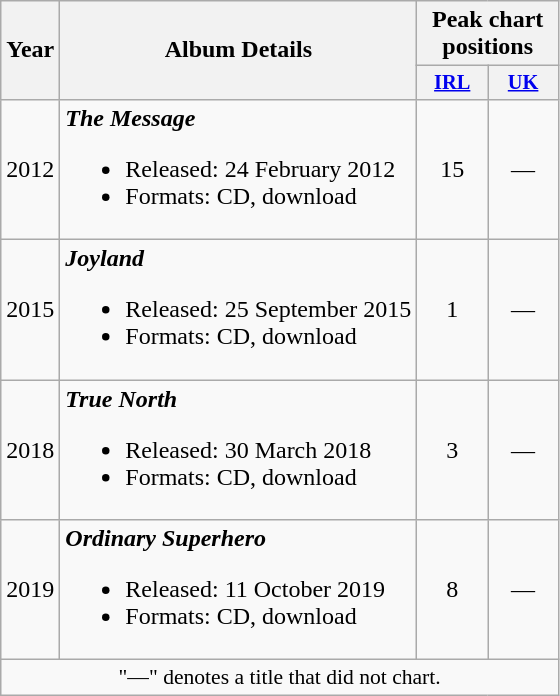<table class="wikitable" style=text-align:center;>
<tr>
<th rowspan="2">Year</th>
<th rowspan="2">Album Details</th>
<th colspan="2">Peak chart positions</th>
</tr>
<tr>
<th style="width:3em;font-size:85%"><a href='#'>IRL</a><br></th>
<th style="width:3em;font-size:85%"><a href='#'>UK</a></th>
</tr>
<tr>
<td>2012</td>
<td align="left"><strong><em>The Message</em></strong><br><ul><li>Released: 24 February 2012</li><li>Formats: CD, download</li></ul></td>
<td>15</td>
<td>—</td>
</tr>
<tr>
<td>2015</td>
<td align="left"><strong><em>Joyland</em></strong><br><ul><li>Released: 25 September 2015</li><li>Formats: CD, download</li></ul></td>
<td>1</td>
<td>—</td>
</tr>
<tr>
<td>2018</td>
<td align="left"><strong><em>True North</em></strong><br><ul><li>Released: 30 March 2018</li><li>Formats: CD, download</li></ul></td>
<td>3<br></td>
<td>—</td>
</tr>
<tr>
<td>2019</td>
<td align="left"><strong><em>Ordinary Superhero</em></strong><br><ul><li>Released: 11 October 2019</li><li>Formats: CD, download</li></ul></td>
<td>8<br></td>
<td>—</td>
</tr>
<tr>
<td colspan="4" style="font-size:90%">"—" denotes a title that did not chart.</td>
</tr>
</table>
